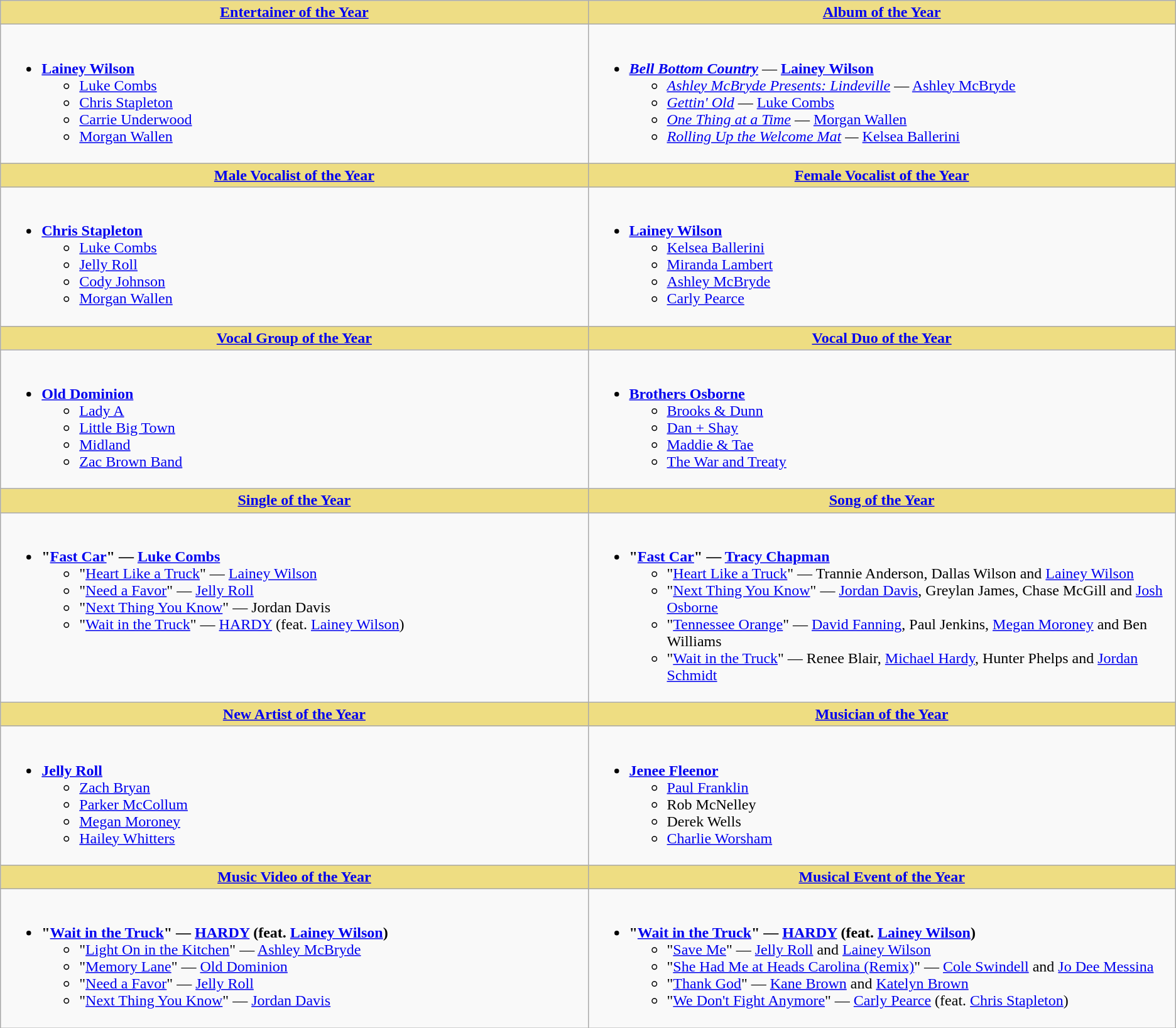<table class="wikitable">
<tr>
<th width="50%" style="background:#EEDD85;"><a href='#'>Entertainer of the Year</a></th>
<th width="50%" style="background:#EEDD85;"><a href='#'>Album of the Year</a></th>
</tr>
<tr>
<td valign="top"><br><ul><li><strong><a href='#'>Lainey Wilson</a></strong><ul><li><a href='#'>Luke Combs</a></li><li><a href='#'>Chris Stapleton</a></li><li><a href='#'>Carrie Underwood</a></li><li><a href='#'>Morgan Wallen</a></li></ul></li></ul></td>
<td valign="top"><br><ul><li><strong><em><a href='#'>Bell Bottom Country</a></em></strong> — <strong><a href='#'>Lainey Wilson</a></strong><ul><li><em><a href='#'>Ashley McBryde Presents: Lindeville</a></em> — <a href='#'>Ashley McBryde</a></li><li><em><a href='#'>Gettin' Old</a></em> — <a href='#'>Luke Combs</a></li><li><em><a href='#'>One Thing at a Time</a></em> — <a href='#'>Morgan Wallen</a></li><li><em><a href='#'>Rolling Up the Welcome Mat</a> —</em> <a href='#'>Kelsea Ballerini</a></li></ul></li></ul></td>
</tr>
<tr>
<th style="background:#EEDD82; width=50%"><a href='#'>Male Vocalist of the Year</a></th>
<th style="background:#EEDD82; width=50%"><a href='#'>Female Vocalist of the Year</a></th>
</tr>
<tr>
<td valign="top"><br><ul><li><strong><a href='#'>Chris Stapleton</a></strong><ul><li><a href='#'>Luke Combs</a></li><li><a href='#'>Jelly Roll</a></li><li><a href='#'>Cody Johnson</a></li><li><a href='#'>Morgan Wallen</a></li></ul></li></ul></td>
<td valign="top"><br><ul><li><strong><a href='#'>Lainey Wilson</a></strong><ul><li><a href='#'>Kelsea Ballerini</a></li><li><a href='#'>Miranda Lambert</a></li><li><a href='#'>Ashley McBryde</a></li><li><a href='#'>Carly Pearce</a></li></ul></li></ul></td>
</tr>
<tr>
<th style="background:#EEDD82; width=50%"><a href='#'>Vocal Group of the Year</a></th>
<th style="background:#EEDD82; width=50%"><a href='#'>Vocal Duo of the Year</a></th>
</tr>
<tr>
<td valign="top"><br><ul><li><strong><a href='#'>Old Dominion</a></strong><ul><li><a href='#'>Lady A</a></li><li><a href='#'>Little Big Town</a> </li><li><a href='#'>Midland</a>    </li><li><a href='#'>Zac Brown Band</a></li></ul></li></ul></td>
<td valign="top"><br><ul><li><strong><a href='#'>Brothers Osborne</a></strong><ul><li><a href='#'>Brooks & Dunn</a>   </li><li><a href='#'>Dan + Shay</a>  </li><li><a href='#'>Maddie & Tae</a></li><li><a href='#'>The War and Treaty</a></li></ul></li></ul></td>
</tr>
<tr>
<th style="background:#EEDD82; width=50%"><a href='#'>Single of the Year</a></th>
<th style="background:#EEDD82; width=50%"><a href='#'>Song of the Year</a></th>
</tr>
<tr>
<td valign="top"><br><ul><li><strong>"<a href='#'>Fast Car</a>" — <a href='#'>Luke Combs</a></strong><ul><li>"<a href='#'>Heart Like a Truck</a>" — <a href='#'>Lainey Wilson</a></li><li>"<a href='#'>Need a Favor</a>" — <a href='#'>Jelly Roll</a></li><li>"<a href='#'>Next Thing You Know</a>" — Jordan Davis</li><li>"<a href='#'>Wait in the Truck</a>" — <a href='#'>HARDY</a> (feat. <a href='#'>Lainey Wilson</a>)</li></ul></li></ul></td>
<td valign="top"><br><ul><li><strong>"<a href='#'>Fast Car</a>" — <a href='#'>Tracy Chapman</a></strong><ul><li>"<a href='#'>Heart Like a Truck</a>" — Trannie Anderson, Dallas Wilson and <a href='#'>Lainey Wilson</a></li><li>"<a href='#'>Next Thing You Know</a>" — <a href='#'>Jordan Davis</a>, Greylan James, Chase McGill and <a href='#'>Josh Osborne</a></li><li>"<a href='#'>Tennessee Orange</a>" — <a href='#'>David Fanning</a>, Paul Jenkins, <a href='#'>Megan Moroney</a> and Ben Williams</li><li>"<a href='#'>Wait in the Truck</a>" — Renee Blair, <a href='#'>Michael Hardy</a>, Hunter Phelps and <a href='#'>Jordan Schmidt</a></li></ul></li></ul></td>
</tr>
<tr>
<th style="background:#EEDD82; width=50%"><a href='#'>New Artist of the Year</a></th>
<th style="background:#EEDD82; width=50%"><a href='#'>Musician of the Year</a></th>
</tr>
<tr>
<td valign="top"><br><ul><li><strong><a href='#'>Jelly Roll</a></strong><ul><li><a href='#'>Zach Bryan</a></li><li><a href='#'>Parker McCollum</a></li><li><a href='#'>Megan Moroney</a></li><li><a href='#'>Hailey Whitters</a></li></ul></li></ul></td>
<td valign="top"><br><ul><li><strong><a href='#'>Jenee Fleenor</a></strong><ul><li><a href='#'>Paul Franklin</a></li><li>Rob McNelley</li><li>Derek Wells</li><li><a href='#'>Charlie Worsham</a></li></ul></li></ul></td>
</tr>
<tr>
<th style="background:#EEDD82; width=50%"><a href='#'>Music Video of the Year</a></th>
<th style="background:#EEDD82; width=50%"><a href='#'>Musical Event of the Year</a></th>
</tr>
<tr>
<td valign="top"><br><ul><li><strong>"<a href='#'>Wait in the Truck</a>" — <a href='#'>HARDY</a> (feat. <a href='#'>Lainey Wilson</a>)</strong><ul><li>"<a href='#'>Light On in the Kitchen</a>" — <a href='#'>Ashley McBryde</a></li><li>"<a href='#'>Memory Lane</a>" — <a href='#'>Old Dominion</a></li><li>"<a href='#'>Need a Favor</a>" — <a href='#'>Jelly Roll</a></li><li>"<a href='#'>Next Thing You Know</a>" — <a href='#'>Jordan Davis</a></li></ul></li></ul></td>
<td valign="top"><br><ul><li><strong>"<a href='#'>Wait in the Truck</a>" — <a href='#'>HARDY</a> (feat. <a href='#'>Lainey Wilson</a>)</strong><ul><li>"<a href='#'>Save Me</a>" — <a href='#'>Jelly Roll</a> and <a href='#'>Lainey Wilson</a></li><li>"<a href='#'>She Had Me at Heads Carolina (Remix)</a>" — <a href='#'>Cole Swindell</a> and <a href='#'>Jo Dee Messina</a></li><li>"<a href='#'>Thank God</a>" — <a href='#'>Kane Brown</a> and <a href='#'>Katelyn Brown</a></li><li>"<a href='#'>We Don't Fight Anymore</a>" — <a href='#'>Carly Pearce</a> (feat. <a href='#'>Chris Stapleton</a>)</li></ul></li></ul></td>
</tr>
</table>
